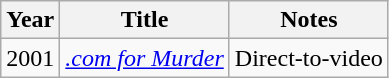<table class="wikitable sortable">
<tr>
<th>Year</th>
<th>Title</th>
<th class="unsortable">Notes</th>
</tr>
<tr>
<td>2001</td>
<td><em><a href='#'>.com for Murder</a></em></td>
<td>Direct-to-video</td>
</tr>
</table>
